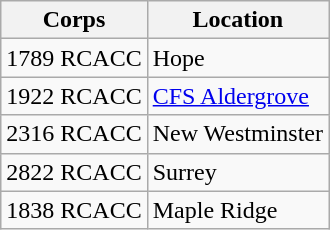<table class="wikitable">
<tr>
<th>Corps</th>
<th>Location</th>
</tr>
<tr>
<td>1789 RCACC</td>
<td>Hope</td>
</tr>
<tr>
<td>1922 RCACC</td>
<td><a href='#'>CFS Aldergrove</a></td>
</tr>
<tr>
<td>2316 RCACC</td>
<td>New Westminster</td>
</tr>
<tr>
<td>2822 RCACC</td>
<td>Surrey</td>
</tr>
<tr>
<td>1838 RCACC</td>
<td>Maple Ridge</td>
</tr>
</table>
